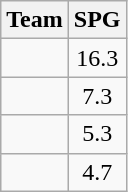<table class=wikitable>
<tr>
<th>Team</th>
<th>SPG</th>
</tr>
<tr>
<td></td>
<td align=center>16.3</td>
</tr>
<tr>
<td></td>
<td align=center>7.3</td>
</tr>
<tr>
<td></td>
<td align=center>5.3</td>
</tr>
<tr>
<td></td>
<td align=center>4.7</td>
</tr>
</table>
